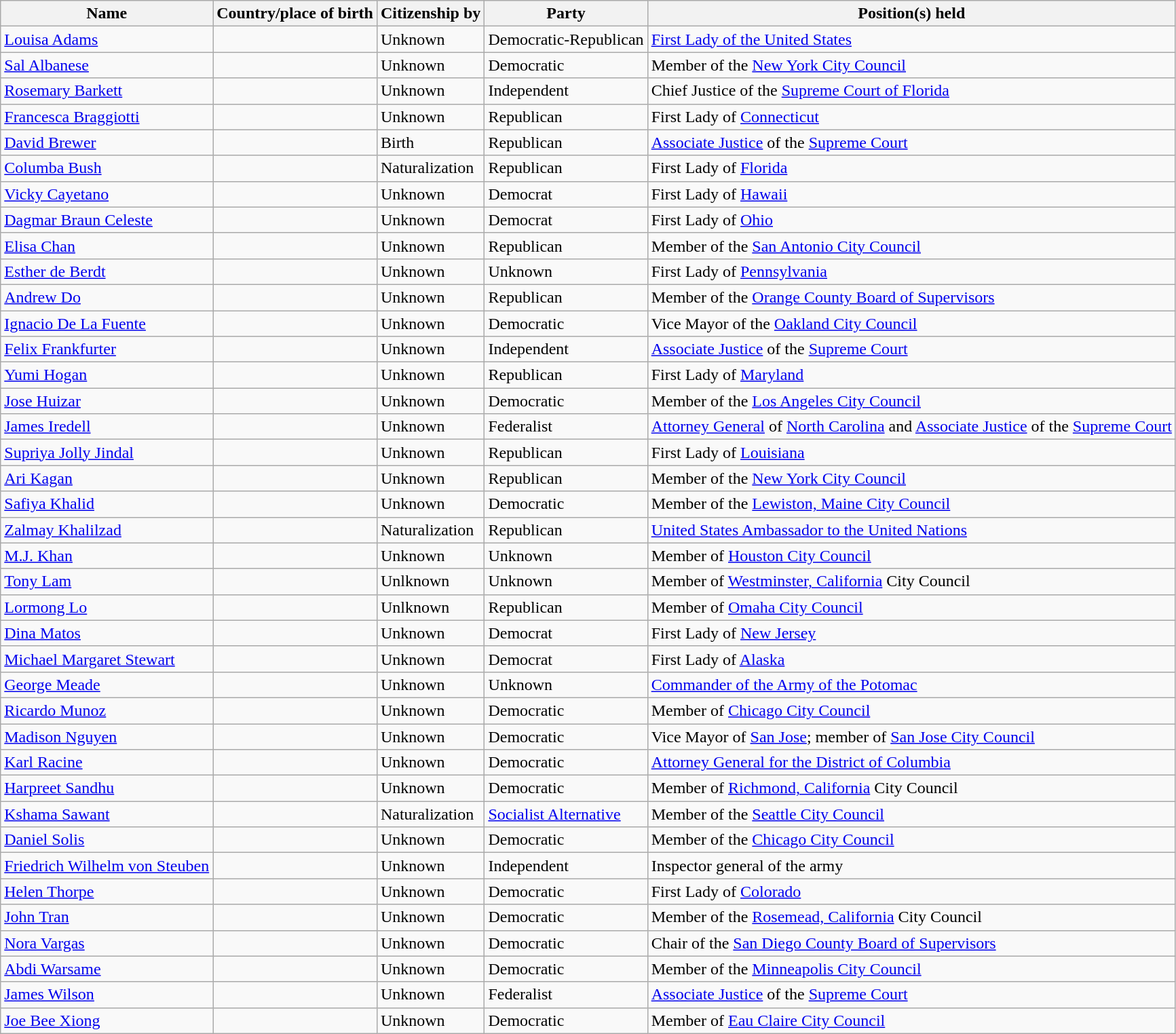<table class="wikitable sortable">
<tr>
<th>Name</th>
<th>Country/place of birth</th>
<th>Citizenship by</th>
<th>Party</th>
<th>Position(s) held</th>
</tr>
<tr>
<td><a href='#'>Louisa Adams</a></td>
<td></td>
<td>Unknown</td>
<td>Democratic-Republican</td>
<td><a href='#'>First Lady of the United States</a></td>
</tr>
<tr>
<td><a href='#'>Sal Albanese</a></td>
<td></td>
<td>Unknown</td>
<td>Democratic</td>
<td>Member of the <a href='#'>New York City Council</a></td>
</tr>
<tr>
<td><a href='#'>Rosemary Barkett</a></td>
<td></td>
<td>Unknown</td>
<td>Independent</td>
<td>Chief Justice of the <a href='#'>Supreme Court of Florida</a></td>
</tr>
<tr>
<td><a href='#'>Francesca Braggiotti</a></td>
<td></td>
<td>Unknown</td>
<td>Republican</td>
<td>First Lady of <a href='#'>Connecticut</a></td>
</tr>
<tr>
<td><a href='#'>David Brewer</a></td>
<td></td>
<td>Birth</td>
<td>Republican</td>
<td><a href='#'>Associate Justice</a> of the <a href='#'>Supreme Court</a></td>
</tr>
<tr>
<td><a href='#'>Columba Bush</a></td>
<td></td>
<td>Naturalization</td>
<td>Republican</td>
<td>First Lady of <a href='#'>Florida</a></td>
</tr>
<tr>
<td><a href='#'>Vicky Cayetano</a></td>
<td></td>
<td>Unknown</td>
<td>Democrat</td>
<td>First Lady of <a href='#'>Hawaii</a></td>
</tr>
<tr>
<td><a href='#'>Dagmar Braun Celeste</a></td>
<td></td>
<td>Unknown</td>
<td>Democrat</td>
<td>First Lady of <a href='#'>Ohio</a></td>
</tr>
<tr>
<td><a href='#'>Elisa Chan</a></td>
<td></td>
<td>Unknown</td>
<td>Republican</td>
<td>Member of the <a href='#'>San Antonio City Council</a></td>
</tr>
<tr>
<td><a href='#'>Esther de Berdt</a></td>
<td></td>
<td>Unknown</td>
<td>Unknown</td>
<td>First Lady of <a href='#'>Pennsylvania</a></td>
</tr>
<tr>
<td><a href='#'>Andrew Do</a></td>
<td></td>
<td>Unknown</td>
<td>Republican</td>
<td>Member of the <a href='#'>Orange County Board of Supervisors</a></td>
</tr>
<tr>
<td><a href='#'>Ignacio De La Fuente</a></td>
<td></td>
<td>Unknown</td>
<td>Democratic</td>
<td>Vice Mayor of the <a href='#'>Oakland City Council</a></td>
</tr>
<tr>
<td><a href='#'>Felix Frankfurter</a></td>
<td></td>
<td>Unknown</td>
<td>Independent</td>
<td><a href='#'>Associate Justice</a> of the <a href='#'>Supreme Court</a></td>
</tr>
<tr>
<td><a href='#'>Yumi Hogan</a></td>
<td></td>
<td>Unknown</td>
<td>Republican</td>
<td>First Lady of <a href='#'>Maryland</a></td>
</tr>
<tr>
<td><a href='#'>Jose Huizar</a></td>
<td></td>
<td>Unknown</td>
<td>Democratic</td>
<td>Member of the <a href='#'>Los Angeles City Council</a></td>
</tr>
<tr>
<td><a href='#'>James Iredell</a></td>
<td></td>
<td>Unknown</td>
<td>Federalist</td>
<td><a href='#'>Attorney General</a> of <a href='#'>North Carolina</a> and <a href='#'>Associate Justice</a> of the <a href='#'>Supreme Court</a></td>
</tr>
<tr>
<td><a href='#'>Supriya Jolly Jindal</a></td>
<td></td>
<td>Unknown</td>
<td>Republican</td>
<td>First Lady of <a href='#'>Louisiana</a></td>
</tr>
<tr>
<td><a href='#'>Ari Kagan</a></td>
<td></td>
<td>Unknown</td>
<td>Republican</td>
<td>Member of the <a href='#'>New York City Council</a></td>
</tr>
<tr>
<td><a href='#'>Safiya Khalid</a></td>
<td></td>
<td>Unknown</td>
<td>Democratic</td>
<td>Member of the <a href='#'>Lewiston, Maine City Council</a></td>
</tr>
<tr>
<td><a href='#'>Zalmay Khalilzad</a></td>
<td></td>
<td>Naturalization</td>
<td>Republican</td>
<td><a href='#'>United States Ambassador to the United Nations</a></td>
</tr>
<tr>
<td><a href='#'>M.J. Khan</a></td>
<td></td>
<td>Unknown</td>
<td>Unknown</td>
<td>Member of <a href='#'>Houston City Council</a></td>
</tr>
<tr>
<td><a href='#'>Tony Lam</a></td>
<td></td>
<td>Unlknown</td>
<td>Unknown</td>
<td>Member of <a href='#'>Westminster, California</a> City Council</td>
</tr>
<tr>
<td><a href='#'>Lormong Lo</a></td>
<td></td>
<td>Unlknown</td>
<td>Republican</td>
<td>Member of <a href='#'>Omaha City Council</a></td>
</tr>
<tr>
<td><a href='#'>Dina Matos</a></td>
<td></td>
<td>Unknown</td>
<td>Democrat</td>
<td>First Lady of <a href='#'>New Jersey</a></td>
</tr>
<tr>
<td><a href='#'>Michael Margaret Stewart</a></td>
<td></td>
<td>Unknown</td>
<td>Democrat</td>
<td>First Lady of <a href='#'>Alaska</a></td>
</tr>
<tr>
<td><a href='#'>George Meade</a></td>
<td></td>
<td>Unknown</td>
<td>Unknown</td>
<td><a href='#'>Commander of the Army of the Potomac</a></td>
</tr>
<tr>
<td><a href='#'>Ricardo Munoz</a></td>
<td></td>
<td>Unknown</td>
<td>Democratic</td>
<td>Member of <a href='#'>Chicago City Council</a></td>
</tr>
<tr>
<td><a href='#'>Madison Nguyen</a></td>
<td></td>
<td>Unknown</td>
<td>Democratic</td>
<td>Vice Mayor of <a href='#'>San Jose</a>; member of <a href='#'>San Jose City Council</a></td>
</tr>
<tr>
<td><a href='#'>Karl Racine</a></td>
<td></td>
<td>Unknown</td>
<td>Democratic</td>
<td><a href='#'>Attorney General for the District of Columbia</a></td>
</tr>
<tr>
<td><a href='#'>Harpreet Sandhu</a></td>
<td></td>
<td>Unknown</td>
<td>Democratic</td>
<td>Member of <a href='#'>Richmond, California</a> City Council</td>
</tr>
<tr>
<td><a href='#'>Kshama Sawant</a></td>
<td></td>
<td>Naturalization</td>
<td><a href='#'>Socialist Alternative</a></td>
<td>Member of the <a href='#'>Seattle City Council</a></td>
</tr>
<tr>
<td><a href='#'>Daniel Solis</a></td>
<td></td>
<td>Unknown</td>
<td>Democratic</td>
<td>Member of the <a href='#'>Chicago City Council</a></td>
</tr>
<tr>
<td><a href='#'>Friedrich Wilhelm von Steuben</a></td>
<td></td>
<td>Unknown</td>
<td>Independent</td>
<td>Inspector general of the army</td>
</tr>
<tr>
<td><a href='#'>Helen Thorpe</a></td>
<td></td>
<td>Unknown</td>
<td>Democratic</td>
<td>First Lady of <a href='#'>Colorado</a></td>
</tr>
<tr>
<td><a href='#'>John Tran</a></td>
<td></td>
<td>Unknown</td>
<td>Democratic</td>
<td>Member of the <a href='#'>Rosemead, California</a> City Council</td>
</tr>
<tr>
<td><a href='#'>Nora Vargas</a></td>
<td></td>
<td>Unknown</td>
<td>Democratic</td>
<td>Chair of the <a href='#'>San Diego County Board of Supervisors</a></td>
</tr>
<tr>
<td><a href='#'>Abdi Warsame</a></td>
<td></td>
<td>Unknown</td>
<td>Democratic</td>
<td>Member of the <a href='#'>Minneapolis City Council</a></td>
</tr>
<tr>
<td><a href='#'>James Wilson</a></td>
<td></td>
<td>Unknown</td>
<td>Federalist</td>
<td><a href='#'>Associate Justice</a> of the <a href='#'>Supreme Court</a></td>
</tr>
<tr>
<td><a href='#'>Joe Bee Xiong</a></td>
<td></td>
<td>Unknown</td>
<td>Democratic</td>
<td>Member of <a href='#'>Eau Claire City Council</a></td>
</tr>
</table>
